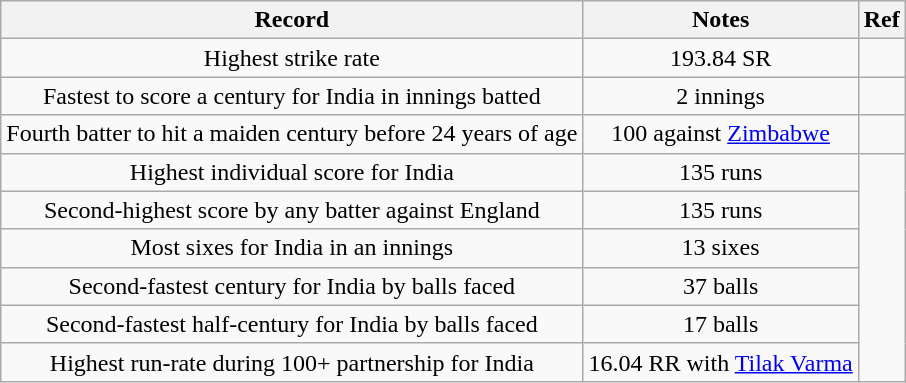<table class="wikitable" style="text-align:center;">
<tr>
<th>Record</th>
<th>Notes</th>
<th>Ref</th>
</tr>
<tr>
<td>Highest strike rate</td>
<td>193.84 SR</td>
<td></td>
</tr>
<tr>
<td>Fastest to score a century for India in innings batted</td>
<td>2 innings</td>
<td></td>
</tr>
<tr>
<td>Fourth batter to hit a maiden century before 24 years of age</td>
<td>100 against <a href='#'>Zimbabwe</a></td>
<td></td>
</tr>
<tr>
<td>Highest individual score for India</td>
<td>135 runs</td>
<td rowspan=6></td>
</tr>
<tr>
<td>Second-highest score by any batter against England</td>
<td>135 runs</td>
</tr>
<tr>
<td>Most sixes for India in an innings</td>
<td>13 sixes</td>
</tr>
<tr>
<td>Second-fastest century for India by balls faced</td>
<td>37 balls</td>
</tr>
<tr>
<td>Second-fastest half-century for India by balls faced</td>
<td>17 balls</td>
</tr>
<tr>
<td>Highest run-rate during 100+ partnership for India</td>
<td>16.04 RR with <a href='#'>Tilak Varma</a></td>
</tr>
</table>
